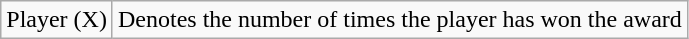<table class="wikitable">
<tr>
<td>Player (X)</td>
<td>Denotes the number of times the player has won the award</td>
</tr>
</table>
